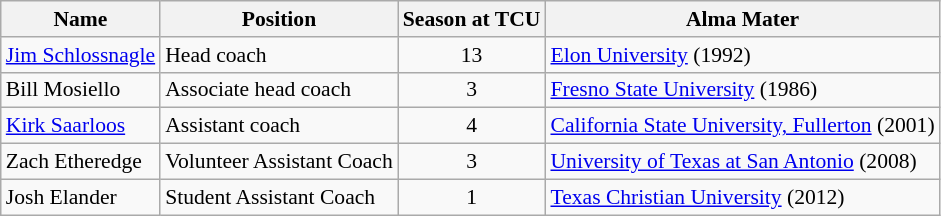<table class="wikitable" border="1" style="font-size:90%;">
<tr>
<th>Name</th>
<th>Position</th>
<th>Season at TCU</th>
<th>Alma Mater</th>
</tr>
<tr>
<td><a href='#'>Jim Schlossnagle</a></td>
<td>Head coach</td>
<td align=center>13</td>
<td><a href='#'>Elon University</a> (1992)</td>
</tr>
<tr>
<td>Bill Mosiello</td>
<td>Associate head coach</td>
<td align=center>3</td>
<td><a href='#'>Fresno State University</a> (1986)</td>
</tr>
<tr>
<td><a href='#'>Kirk Saarloos</a></td>
<td>Assistant coach</td>
<td align=center>4</td>
<td><a href='#'>California State University, Fullerton</a> (2001)</td>
</tr>
<tr>
<td>Zach Etheredge</td>
<td>Volunteer Assistant Coach</td>
<td align=center>3</td>
<td><a href='#'>University of Texas at San Antonio</a> (2008)</td>
</tr>
<tr>
<td>Josh Elander</td>
<td>Student Assistant Coach</td>
<td align=center>1</td>
<td><a href='#'>Texas Christian University</a> (2012)</td>
</tr>
</table>
